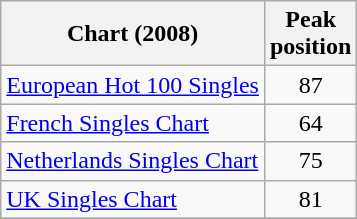<table class="wikitable sortable">
<tr>
<th>Chart (2008)</th>
<th>Peak<br>position</th>
</tr>
<tr>
<td align="left"><a href='#'>European Hot 100 Singles</a></td>
<td align="center">87</td>
</tr>
<tr>
<td align="left"><a href='#'>French Singles Chart</a></td>
<td align="center">64</td>
</tr>
<tr>
<td align="left"><a href='#'>Netherlands Singles Chart</a></td>
<td align="center">75</td>
</tr>
<tr>
<td align="left"><a href='#'>UK Singles Chart</a></td>
<td align="center">81</td>
</tr>
<tr>
</tr>
</table>
